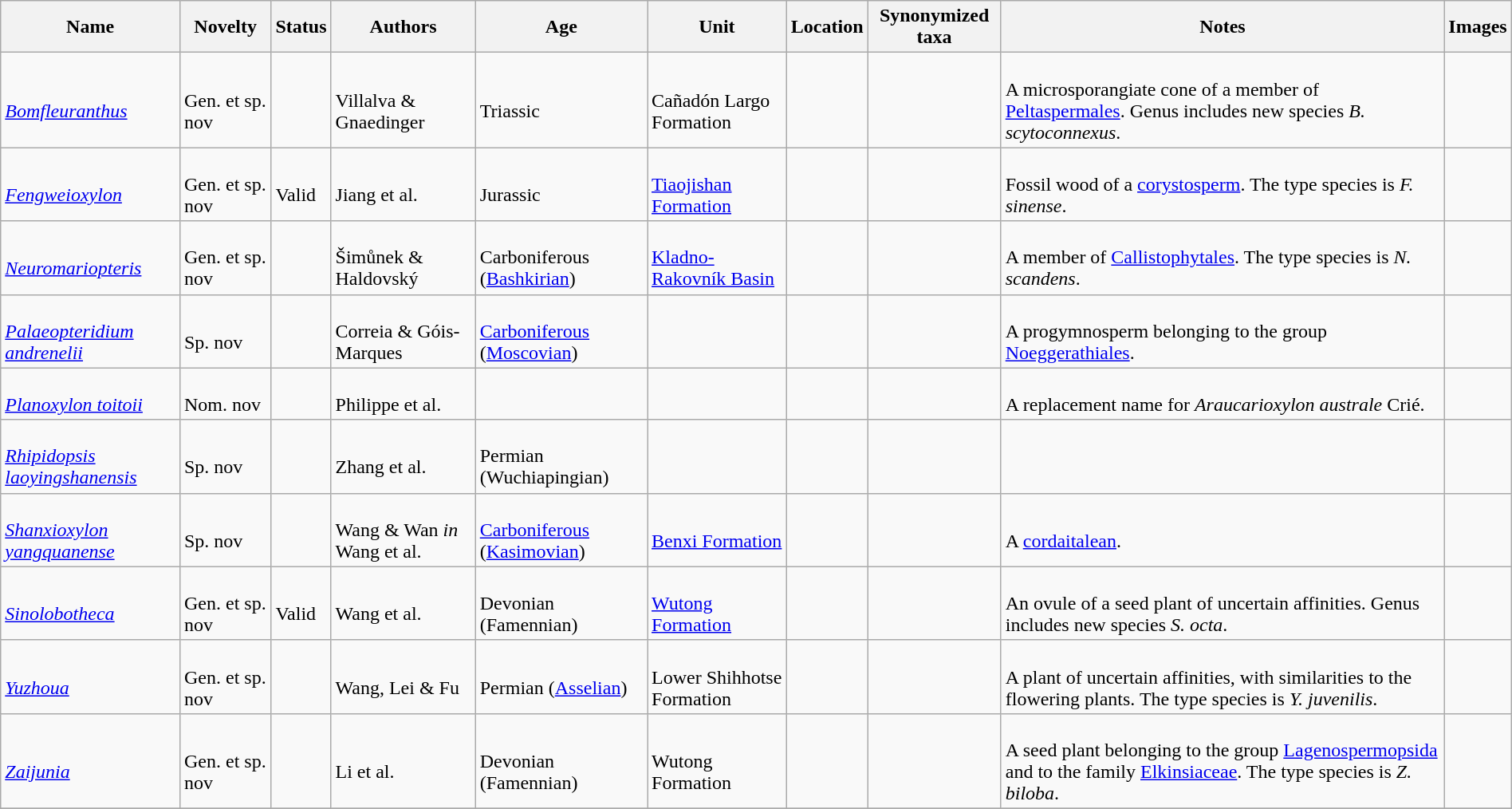<table class="wikitable sortable" align="center" width="100%">
<tr>
<th>Name</th>
<th>Novelty</th>
<th>Status</th>
<th>Authors</th>
<th>Age</th>
<th>Unit</th>
<th>Location</th>
<th>Synonymized taxa</th>
<th>Notes</th>
<th>Images</th>
</tr>
<tr>
<td><br><em><a href='#'>Bomfleuranthus</a></em></td>
<td><br>Gen. et sp. nov</td>
<td></td>
<td><br>Villalva & Gnaedinger</td>
<td><br>Triassic</td>
<td><br>Cañadón Largo Formation</td>
<td><br></td>
<td></td>
<td><br>A microsporangiate cone of a member of <a href='#'>Peltaspermales</a>. Genus includes new species <em>B. scytoconnexus</em>.</td>
<td></td>
</tr>
<tr>
<td><br><em><a href='#'>Fengweioxylon</a></em></td>
<td><br>Gen. et sp. nov</td>
<td><br>Valid</td>
<td><br>Jiang et al.</td>
<td><br>Jurassic</td>
<td><br><a href='#'>Tiaojishan Formation</a></td>
<td><br></td>
<td></td>
<td><br>Fossil wood of a <a href='#'>corystosperm</a>. The type species is <em>F. sinense</em>.</td>
<td></td>
</tr>
<tr>
<td><br><em><a href='#'>Neuromariopteris</a></em></td>
<td><br>Gen. et sp. nov</td>
<td></td>
<td><br>Šimůnek & Haldovský</td>
<td><br>Carboniferous (<a href='#'>Bashkirian</a>)</td>
<td><br><a href='#'>Kladno-Rakovník Basin</a></td>
<td><br></td>
<td></td>
<td><br>A member of <a href='#'>Callistophytales</a>. The type species is <em>N. scandens</em>.</td>
<td></td>
</tr>
<tr>
<td><br><em><a href='#'>Palaeopteridium andrenelii</a></em></td>
<td><br>Sp. nov</td>
<td></td>
<td><br>Correia & Góis-Marques</td>
<td><br><a href='#'>Carboniferous</a> (<a href='#'>Moscovian</a>)</td>
<td></td>
<td><br></td>
<td></td>
<td><br>A progymnosperm belonging to the group <a href='#'>Noeggerathiales</a>.</td>
<td></td>
</tr>
<tr>
<td><br><em><a href='#'>Planoxylon toitoii</a></em></td>
<td><br>Nom. nov</td>
<td></td>
<td><br>Philippe et al.</td>
<td></td>
<td></td>
<td><br></td>
<td></td>
<td><br>A replacement name for <em>Araucarioxylon australe</em> Crié.</td>
<td></td>
</tr>
<tr>
<td><br><em><a href='#'>Rhipidopsis laoyingshanensis</a></em></td>
<td><br>Sp. nov</td>
<td></td>
<td><br>Zhang et al.</td>
<td><br>Permian (Wuchiapingian)</td>
<td></td>
<td><br></td>
<td></td>
<td></td>
<td></td>
</tr>
<tr>
<td><br><em><a href='#'>Shanxioxylon yangquanense</a></em></td>
<td><br>Sp. nov</td>
<td></td>
<td><br>Wang & Wan <em>in</em> Wang et al.</td>
<td><br><a href='#'>Carboniferous</a> (<a href='#'>Kasimovian</a>)</td>
<td><br><a href='#'>Benxi Formation</a></td>
<td><br></td>
<td></td>
<td><br>A <a href='#'>cordaitalean</a>.</td>
<td></td>
</tr>
<tr>
<td><br><em><a href='#'>Sinolobotheca</a></em></td>
<td><br>Gen. et sp. nov</td>
<td><br>Valid</td>
<td><br>Wang et al.</td>
<td><br>Devonian (Famennian)</td>
<td><br><a href='#'>Wutong Formation</a></td>
<td><br></td>
<td></td>
<td><br>An ovule of a seed plant of uncertain affinities. Genus includes new species <em>S. octa</em>.</td>
<td></td>
</tr>
<tr>
<td><br><em><a href='#'>Yuzhoua</a></em></td>
<td><br>Gen. et sp. nov</td>
<td></td>
<td><br>Wang, Lei & Fu</td>
<td><br>Permian (<a href='#'>Asselian</a>)</td>
<td><br>Lower Shihhotse Formation</td>
<td><br></td>
<td></td>
<td><br>A plant of uncertain affinities, with similarities to the flowering plants. The type species is <em>Y. juvenilis</em>.</td>
<td></td>
</tr>
<tr>
<td><br><em><a href='#'>Zaijunia</a></em></td>
<td><br>Gen. et sp. nov</td>
<td></td>
<td><br>Li et al.</td>
<td><br>Devonian (Famennian)</td>
<td><br>Wutong Formation</td>
<td><br></td>
<td></td>
<td><br>A seed plant belonging to the group <a href='#'>Lagenospermopsida</a> and to the family <a href='#'>Elkinsiaceae</a>. The type species is <em>Z. biloba</em>.</td>
<td></td>
</tr>
<tr>
</tr>
</table>
